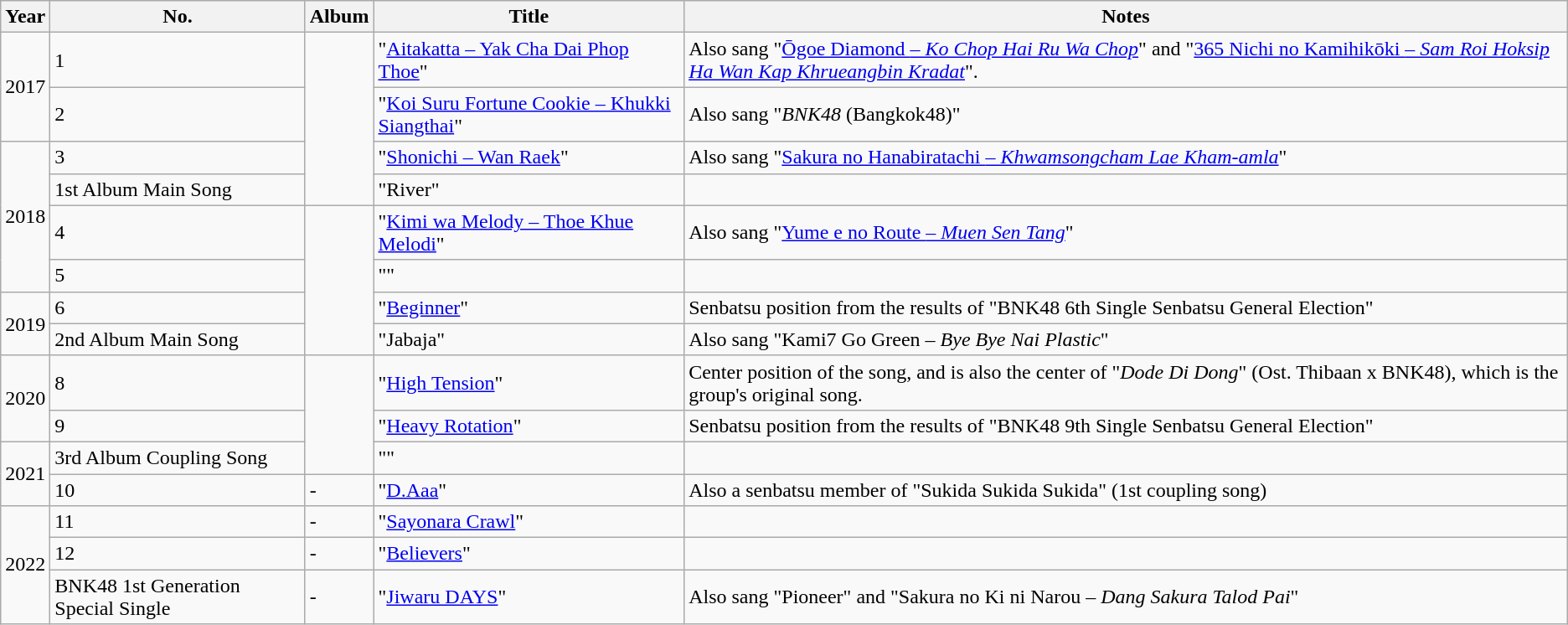<table class="wikitable sortable">
<tr>
<th>Year</th>
<th data-sort-type="number">No.</th>
<th>Album</th>
<th>Title</th>
<th class="unsortable">Notes</th>
</tr>
<tr>
<td rowspan="2">2017</td>
<td>1</td>
<td rowspan="4"><em></em></td>
<td>"<a href='#'>Aitakatta – Yak Cha Dai Phop Thoe</a>"</td>
<td>Also sang "<a href='#'>Ōgoe Diamond <em>– Ko Chop Hai Ru Wa Chop</em></a>" and "<a href='#'>365 Nichi no Kamihikōki <em>– Sam Roi Hoksip Ha Wan Kap Khrueangbin Kradat</em></a>".</td>
</tr>
<tr>
<td>2</td>
<td>"<a href='#'>Koi Suru Fortune Cookie – Khukki Siangthai</a>"</td>
<td>Also sang "<em>BNK48</em> (Bangkok48)"</td>
</tr>
<tr>
<td rowspan="4">2018</td>
<td>3</td>
<td>"<a href='#'>Shonichi – Wan Raek</a>"</td>
<td>Also sang "<a href='#'>Sakura no Hanabiratachi <em>– Khwamsongcham Lae Kham-amla</em></a>" </td>
</tr>
<tr>
<td>1st Album Main Song</td>
<td>"River"</td>
<td></td>
</tr>
<tr>
<td>4</td>
<td rowspan="4"><em></em></td>
<td>"<a href='#'>Kimi wa Melody – Thoe Khue Melodi</a>"</td>
<td>Also sang "<a href='#'>Yume e no Route <em>– Muen Sen Tang</em></a>"</td>
</tr>
<tr>
<td>5</td>
<td>""</td>
<td></td>
</tr>
<tr>
<td rowspan="2">2019</td>
<td>6</td>
<td>"<a href='#'>Beginner</a>"</td>
<td>Senbatsu position from the results of "BNK48 6th Single Senbatsu General Election"</td>
</tr>
<tr>
<td>2nd Album Main Song</td>
<td>"Jabaja"</td>
<td>Also sang "Kami7 Go Green <em>–</em>  <em>Bye Bye Nai Plastic</em>" </td>
</tr>
<tr>
<td rowspan="2">2020</td>
<td>8</td>
<td rowspan="3"><em></em></td>
<td>"<a href='#'>High Tension</a>"</td>
<td>Center position of the song, and is also the center of "<em>Dode Di Dong</em>" (Ost. Thibaan x BNK48), which is the group's original song.</td>
</tr>
<tr>
<td>9</td>
<td>"<a href='#'>Heavy Rotation</a>"</td>
<td>Senbatsu position from the results of "BNK48 9th Single Senbatsu General Election"</td>
</tr>
<tr>
<td rowspan="2">2021</td>
<td>3rd Album Coupling Song</td>
<td>""</td>
<td></td>
</tr>
<tr>
<td>10</td>
<td>-</td>
<td>"<a href='#'>D.Aaa</a>"</td>
<td>Also a senbatsu member of "Sukida Sukida Sukida" (1st coupling song)</td>
</tr>
<tr>
<td rowspan="3">2022</td>
<td>11</td>
<td>-</td>
<td>"<a href='#'>Sayonara Crawl</a>"</td>
<td></td>
</tr>
<tr>
<td>12</td>
<td>-</td>
<td>"<a href='#'>Believers</a>"</td>
<td></td>
</tr>
<tr>
<td>BNK48 1st Generation Special Single</td>
<td>-</td>
<td>"<a href='#'>Jiwaru DAYS</a>"</td>
<td>Also sang "Pioneer" and "Sakura no Ki ni Narou <em>– Dang Sakura Talod Pai</em>" </td>
</tr>
</table>
